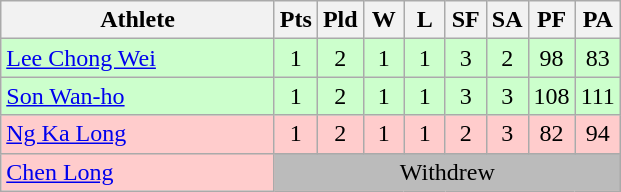<table class=wikitable style="text-align:center">
<tr>
<th width=175>Athlete</th>
<th width=20>Pts</th>
<th width=20>Pld</th>
<th width=20>W</th>
<th width=20>L</th>
<th width=20>SF</th>
<th width=20>SA</th>
<th width=20>PF</th>
<th width=20>PA</th>
</tr>
<tr bgcolor=ccffcc>
<td style="text-align:left"> <a href='#'>Lee Chong Wei</a></td>
<td>1</td>
<td>2</td>
<td>1</td>
<td>1</td>
<td>3</td>
<td>2</td>
<td>98</td>
<td>83</td>
</tr>
<tr bgcolor=ccffcc>
<td style="text-align:left"> <a href='#'>Son Wan-ho</a></td>
<td>1</td>
<td>2</td>
<td>1</td>
<td>1</td>
<td>3</td>
<td>3</td>
<td>108</td>
<td>111</td>
</tr>
<tr bgcolor="ffcccc">
<td style="text-align:left"> <a href='#'>Ng Ka Long</a></td>
<td>1</td>
<td>2</td>
<td>1</td>
<td>1</td>
<td>2</td>
<td>3</td>
<td>82</td>
<td>94</td>
</tr>
<tr bgcolor="ffcccc">
<td style="text-align:left"> <a href='#'>Chen Long</a></td>
<td bgcolor="#BBBBBB" colspan="8">Withdrew</td>
</tr>
</table>
